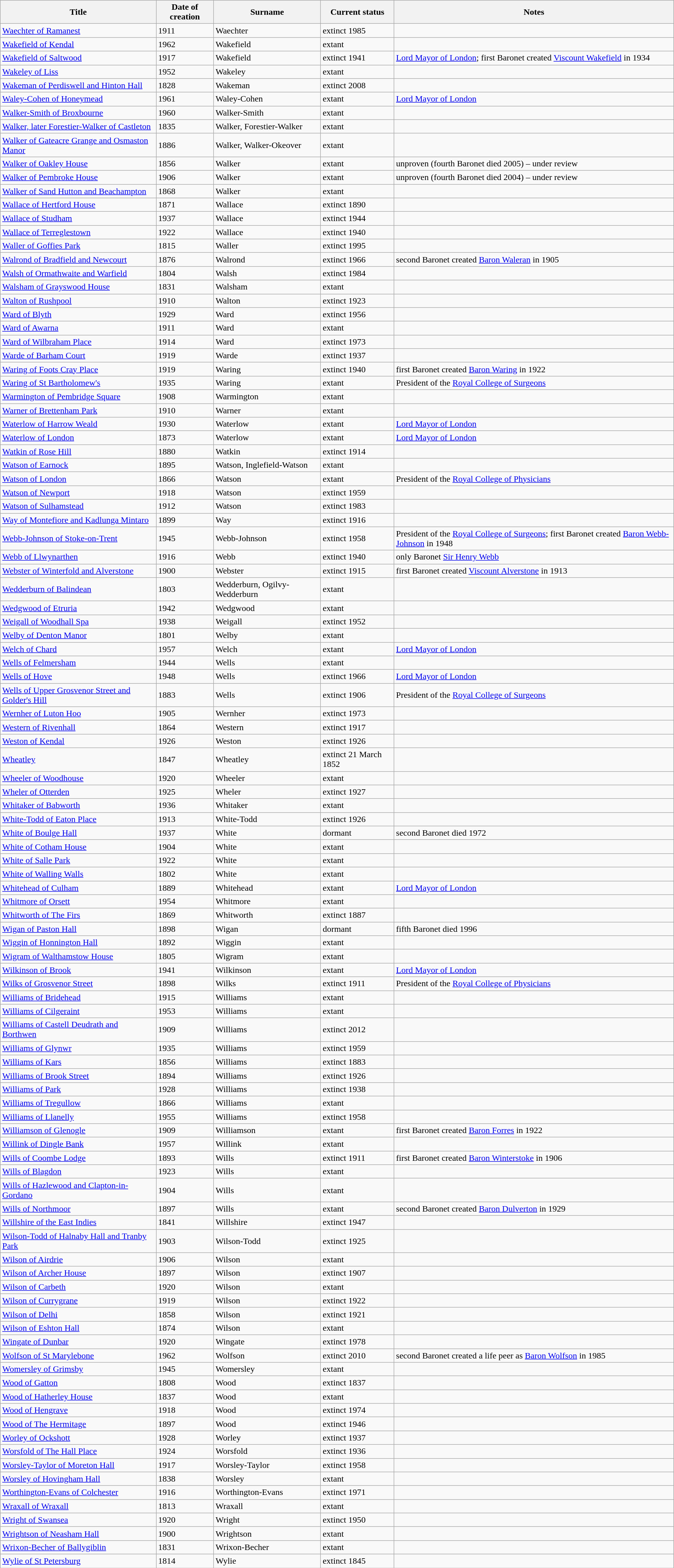<table class="wikitable">
<tr>
<th>Title</th>
<th>Date of creation</th>
<th>Surname</th>
<th>Current status</th>
<th>Notes</th>
</tr>
<tr>
<td><a href='#'>Waechter of Ramanest</a></td>
<td>1911</td>
<td>Waechter</td>
<td>extinct 1985</td>
<td></td>
</tr>
<tr>
<td><a href='#'>Wakefield of Kendal</a></td>
<td>1962</td>
<td>Wakefield</td>
<td>extant</td>
<td></td>
</tr>
<tr>
<td><a href='#'>Wakefield of Saltwood</a></td>
<td>1917</td>
<td>Wakefield</td>
<td>extinct 1941</td>
<td><a href='#'>Lord Mayor of London</a>; first Baronet created <a href='#'>Viscount Wakefield</a> in 1934</td>
</tr>
<tr>
<td><a href='#'>Wakeley of Liss</a></td>
<td>1952</td>
<td>Wakeley</td>
<td>extant</td>
<td></td>
</tr>
<tr>
<td><a href='#'>Wakeman of Perdiswell and Hinton Hall</a></td>
<td>1828</td>
<td>Wakeman</td>
<td>extinct 2008</td>
<td></td>
</tr>
<tr>
<td><a href='#'>Waley-Cohen of Honeymead</a></td>
<td>1961</td>
<td>Waley-Cohen</td>
<td>extant</td>
<td><a href='#'>Lord Mayor of London</a></td>
</tr>
<tr>
<td><a href='#'>Walker-Smith of Broxbourne</a></td>
<td>1960</td>
<td>Walker-Smith</td>
<td>extant</td>
<td></td>
</tr>
<tr>
<td><a href='#'>Walker, later Forestier-Walker of Castleton</a></td>
<td>1835</td>
<td>Walker, Forestier-Walker</td>
<td>extant</td>
<td></td>
</tr>
<tr>
<td><a href='#'>Walker of Gateacre Grange and Osmaston Manor</a></td>
<td>1886</td>
<td>Walker, Walker-Okeover</td>
<td>extant</td>
<td></td>
</tr>
<tr>
<td><a href='#'>Walker of Oakley House</a></td>
<td>1856</td>
<td>Walker</td>
<td>extant</td>
<td>unproven (fourth Baronet died 2005) – under review</td>
</tr>
<tr>
<td><a href='#'>Walker of Pembroke House</a></td>
<td>1906</td>
<td>Walker</td>
<td>extant</td>
<td>unproven (fourth Baronet died 2004) – under review</td>
</tr>
<tr>
<td><a href='#'>Walker of Sand Hutton and Beachampton</a></td>
<td>1868</td>
<td>Walker</td>
<td>extant</td>
<td></td>
</tr>
<tr>
<td><a href='#'>Wallace of Hertford House</a></td>
<td>1871</td>
<td>Wallace</td>
<td>extinct 1890</td>
<td></td>
</tr>
<tr>
<td><a href='#'>Wallace of Studham</a></td>
<td>1937</td>
<td>Wallace</td>
<td>extinct 1944</td>
<td></td>
</tr>
<tr>
<td><a href='#'>Wallace of Terreglestown</a></td>
<td>1922</td>
<td>Wallace</td>
<td>extinct 1940</td>
<td></td>
</tr>
<tr>
<td><a href='#'>Waller of Goffies Park</a></td>
<td>1815</td>
<td>Waller</td>
<td>extinct 1995</td>
<td></td>
</tr>
<tr>
<td><a href='#'>Walrond of Bradfield and Newcourt</a></td>
<td>1876</td>
<td>Walrond</td>
<td>extinct 1966</td>
<td>second Baronet created <a href='#'>Baron Waleran</a> in 1905</td>
</tr>
<tr>
<td><a href='#'>Walsh of Ormathwaite and Warfield</a></td>
<td>1804</td>
<td>Walsh</td>
<td>extinct 1984</td>
<td></td>
</tr>
<tr>
<td><a href='#'>Walsham of Grayswood House</a></td>
<td>1831</td>
<td>Walsham</td>
<td>extant</td>
<td></td>
</tr>
<tr>
<td><a href='#'>Walton of Rushpool</a></td>
<td>1910</td>
<td>Walton</td>
<td>extinct 1923</td>
<td></td>
</tr>
<tr>
<td><a href='#'>Ward of Blyth</a></td>
<td>1929</td>
<td>Ward</td>
<td>extinct 1956</td>
<td></td>
</tr>
<tr>
<td><a href='#'>Ward of Awarna</a></td>
<td>1911</td>
<td>Ward</td>
<td>extant</td>
<td></td>
</tr>
<tr>
<td><a href='#'>Ward of Wilbraham Place</a></td>
<td>1914</td>
<td>Ward</td>
<td>extinct 1973</td>
<td></td>
</tr>
<tr>
<td><a href='#'>Warde of Barham Court</a></td>
<td>1919</td>
<td>Warde</td>
<td>extinct 1937</td>
<td></td>
</tr>
<tr>
<td><a href='#'>Waring of Foots Cray Place</a></td>
<td>1919</td>
<td>Waring</td>
<td>extinct 1940</td>
<td>first Baronet created <a href='#'>Baron Waring</a> in 1922</td>
</tr>
<tr>
<td><a href='#'>Waring of St Bartholomew's</a></td>
<td>1935</td>
<td>Waring</td>
<td>extant</td>
<td>President of the <a href='#'>Royal College of Surgeons</a></td>
</tr>
<tr>
<td><a href='#'>Warmington of Pembridge Square</a></td>
<td>1908</td>
<td>Warmington</td>
<td>extant</td>
<td></td>
</tr>
<tr>
<td><a href='#'>Warner of Brettenham Park</a></td>
<td>1910</td>
<td>Warner</td>
<td>extant</td>
<td></td>
</tr>
<tr>
<td><a href='#'>Waterlow of Harrow Weald</a></td>
<td>1930</td>
<td>Waterlow</td>
<td>extant</td>
<td><a href='#'>Lord Mayor of London</a></td>
</tr>
<tr>
<td><a href='#'>Waterlow of London</a></td>
<td>1873</td>
<td>Waterlow</td>
<td>extant</td>
<td><a href='#'>Lord Mayor of London</a></td>
</tr>
<tr>
<td><a href='#'>Watkin of Rose Hill</a></td>
<td>1880</td>
<td>Watkin</td>
<td>extinct 1914</td>
<td></td>
</tr>
<tr>
<td><a href='#'>Watson of Earnock</a></td>
<td>1895</td>
<td>Watson, Inglefield-Watson</td>
<td>extant</td>
<td></td>
</tr>
<tr>
<td><a href='#'>Watson of London</a></td>
<td>1866</td>
<td>Watson</td>
<td>extant</td>
<td>President of the <a href='#'>Royal College of Physicians</a></td>
</tr>
<tr>
<td><a href='#'>Watson of Newport</a></td>
<td>1918</td>
<td>Watson</td>
<td>extinct 1959</td>
<td></td>
</tr>
<tr>
<td><a href='#'>Watson of Sulhamstead</a></td>
<td>1912</td>
<td>Watson</td>
<td>extinct 1983</td>
<td></td>
</tr>
<tr>
<td><a href='#'>Way of Montefiore and Kadlunga Mintaro</a></td>
<td>1899</td>
<td>Way</td>
<td>extinct 1916</td>
<td></td>
</tr>
<tr>
<td><a href='#'>Webb-Johnson of Stoke-on-Trent</a></td>
<td>1945</td>
<td>Webb-Johnson</td>
<td>extinct 1958</td>
<td>President of the <a href='#'>Royal College of Surgeons</a>; first Baronet created <a href='#'>Baron Webb-Johnson</a> in 1948</td>
</tr>
<tr>
<td><a href='#'>Webb of Llwynarthen</a></td>
<td>1916</td>
<td>Webb</td>
<td>extinct 1940</td>
<td>only Baronet <a href='#'>Sir Henry Webb</a></td>
</tr>
<tr>
<td><a href='#'>Webster of Winterfold and Alverstone</a></td>
<td>1900</td>
<td>Webster</td>
<td>extinct 1915</td>
<td>first Baronet created <a href='#'>Viscount Alverstone</a> in 1913</td>
</tr>
<tr>
<td><a href='#'>Wedderburn of Balindean</a></td>
<td>1803</td>
<td>Wedderburn, Ogilvy-Wedderburn</td>
<td>extant</td>
<td></td>
</tr>
<tr>
<td><a href='#'>Wedgwood of Etruria</a></td>
<td>1942</td>
<td>Wedgwood</td>
<td>extant</td>
<td> </td>
</tr>
<tr>
<td><a href='#'>Weigall of Woodhall Spa</a></td>
<td>1938</td>
<td>Weigall</td>
<td>extinct 1952</td>
<td></td>
</tr>
<tr>
<td><a href='#'>Welby of Denton Manor</a></td>
<td>1801</td>
<td>Welby</td>
<td>extant</td>
<td></td>
</tr>
<tr>
<td><a href='#'>Welch of Chard</a></td>
<td>1957</td>
<td>Welch</td>
<td>extant</td>
<td><a href='#'>Lord Mayor of London</a></td>
</tr>
<tr>
<td><a href='#'>Wells of Felmersham</a></td>
<td>1944</td>
<td>Wells</td>
<td>extant</td>
<td></td>
</tr>
<tr>
<td><a href='#'>Wells of Hove</a></td>
<td>1948</td>
<td>Wells</td>
<td>extinct 1966</td>
<td><a href='#'>Lord Mayor of London</a></td>
</tr>
<tr>
<td><a href='#'>Wells of Upper Grosvenor Street and Golder's Hill</a></td>
<td>1883</td>
<td>Wells</td>
<td>extinct 1906</td>
<td>President of the <a href='#'>Royal College of Surgeons</a></td>
</tr>
<tr>
<td><a href='#'>Wernher of Luton Hoo</a></td>
<td>1905</td>
<td>Wernher</td>
<td>extinct 1973</td>
<td></td>
</tr>
<tr>
<td><a href='#'>Western of Rivenhall</a></td>
<td>1864</td>
<td>Western</td>
<td>extinct 1917</td>
<td></td>
</tr>
<tr>
<td><a href='#'>Weston of Kendal</a></td>
<td>1926</td>
<td>Weston</td>
<td>extinct 1926</td>
<td></td>
</tr>
<tr>
<td><a href='#'>Wheatley</a></td>
<td>1847</td>
<td>Wheatley</td>
<td>extinct 21 March 1852</td>
<td></td>
</tr>
<tr>
<td><a href='#'>Wheeler of Woodhouse</a></td>
<td>1920</td>
<td>Wheeler</td>
<td>extant</td>
<td></td>
</tr>
<tr>
<td><a href='#'>Wheler of Otterden</a></td>
<td>1925</td>
<td>Wheler</td>
<td>extinct 1927</td>
<td></td>
</tr>
<tr>
<td><a href='#'>Whitaker of Babworth</a></td>
<td>1936</td>
<td>Whitaker</td>
<td>extant</td>
<td></td>
</tr>
<tr>
<td><a href='#'>White-Todd of Eaton Place</a></td>
<td>1913</td>
<td>White-Todd</td>
<td>extinct 1926</td>
<td></td>
</tr>
<tr>
<td><a href='#'>White of Boulge Hall</a></td>
<td>1937</td>
<td>White</td>
<td>dormant</td>
<td>second Baronet died 1972</td>
</tr>
<tr>
<td><a href='#'>White of Cotham House</a></td>
<td>1904</td>
<td>White</td>
<td>extant</td>
<td></td>
</tr>
<tr>
<td><a href='#'>White of Salle Park</a></td>
<td>1922</td>
<td>White</td>
<td>extant</td>
<td></td>
</tr>
<tr>
<td><a href='#'>White of Walling Walls</a></td>
<td>1802</td>
<td>White</td>
<td>extant</td>
<td></td>
</tr>
<tr>
<td><a href='#'>Whitehead of Culham</a></td>
<td>1889</td>
<td>Whitehead</td>
<td>extant</td>
<td><a href='#'>Lord Mayor of London</a></td>
</tr>
<tr>
<td><a href='#'>Whitmore of Orsett</a></td>
<td>1954</td>
<td>Whitmore</td>
<td>extant</td>
<td></td>
</tr>
<tr>
<td><a href='#'>Whitworth of The Firs</a></td>
<td>1869</td>
<td>Whitworth</td>
<td>extinct 1887</td>
<td></td>
</tr>
<tr>
<td><a href='#'>Wigan of Paston Hall</a></td>
<td>1898</td>
<td>Wigan</td>
<td>dormant</td>
<td>fifth Baronet died 1996</td>
</tr>
<tr>
<td><a href='#'>Wiggin of Honnington Hall</a></td>
<td>1892</td>
<td>Wiggin</td>
<td>extant</td>
<td></td>
</tr>
<tr>
<td><a href='#'>Wigram of Walthamstow House</a></td>
<td>1805</td>
<td>Wigram</td>
<td>extant</td>
<td></td>
</tr>
<tr>
<td><a href='#'>Wilkinson of Brook</a></td>
<td>1941</td>
<td>Wilkinson</td>
<td>extant</td>
<td><a href='#'>Lord Mayor of London</a></td>
</tr>
<tr>
<td><a href='#'>Wilks of Grosvenor Street</a></td>
<td>1898</td>
<td>Wilks</td>
<td>extinct 1911</td>
<td>President of the <a href='#'>Royal College of Physicians</a></td>
</tr>
<tr>
<td><a href='#'>Williams of Bridehead</a></td>
<td>1915</td>
<td>Williams</td>
<td>extant</td>
<td></td>
</tr>
<tr>
<td><a href='#'>Williams of Cilgeraint</a></td>
<td>1953</td>
<td>Williams</td>
<td>extant</td>
<td></td>
</tr>
<tr>
<td><a href='#'>Williams of Castell Deudrath and Borthwen</a></td>
<td>1909</td>
<td>Williams</td>
<td>extinct 2012</td>
<td></td>
</tr>
<tr>
<td><a href='#'>Williams of Glynwr</a></td>
<td>1935</td>
<td>Williams</td>
<td>extinct 1959</td>
<td></td>
</tr>
<tr>
<td><a href='#'>Williams of Kars</a></td>
<td>1856</td>
<td>Williams</td>
<td>extinct 1883</td>
<td></td>
</tr>
<tr>
<td><a href='#'>Williams of Brook Street</a></td>
<td>1894</td>
<td>Williams</td>
<td>extinct 1926</td>
<td></td>
</tr>
<tr>
<td><a href='#'>Williams of Park</a></td>
<td>1928</td>
<td>Williams</td>
<td>extinct 1938</td>
<td></td>
</tr>
<tr>
<td><a href='#'>Williams of Tregullow</a></td>
<td>1866</td>
<td>Williams</td>
<td>extant</td>
<td></td>
</tr>
<tr>
<td><a href='#'>Williams of Llanelly</a></td>
<td>1955</td>
<td>Williams</td>
<td>extinct 1958</td>
<td></td>
</tr>
<tr>
<td><a href='#'>Williamson of Glenogle</a></td>
<td>1909</td>
<td>Williamson</td>
<td>extant</td>
<td>first Baronet created <a href='#'>Baron Forres</a> in 1922</td>
</tr>
<tr>
<td><a href='#'>Willink of Dingle Bank</a></td>
<td>1957</td>
<td>Willink</td>
<td>extant</td>
<td></td>
</tr>
<tr>
<td><a href='#'>Wills of Coombe Lodge</a></td>
<td>1893</td>
<td>Wills</td>
<td>extinct 1911</td>
<td>first Baronet created <a href='#'>Baron Winterstoke</a> in 1906</td>
</tr>
<tr>
<td><a href='#'>Wills of Blagdon</a></td>
<td>1923</td>
<td>Wills</td>
<td>extant</td>
<td></td>
</tr>
<tr>
<td><a href='#'>Wills of Hazlewood and Clapton-in-Gordano</a></td>
<td>1904</td>
<td>Wills</td>
<td>extant</td>
<td></td>
</tr>
<tr>
<td><a href='#'>Wills of Northmoor</a></td>
<td>1897</td>
<td>Wills</td>
<td>extant</td>
<td>second Baronet created <a href='#'>Baron Dulverton</a> in 1929</td>
</tr>
<tr>
<td><a href='#'>Willshire of the East Indies</a></td>
<td>1841</td>
<td>Willshire</td>
<td>extinct 1947</td>
<td></td>
</tr>
<tr>
<td><a href='#'>Wilson-Todd of Halnaby Hall and Tranby Park</a></td>
<td>1903</td>
<td>Wilson-Todd</td>
<td>extinct 1925</td>
<td> </td>
</tr>
<tr>
<td><a href='#'>Wilson of Airdrie</a></td>
<td>1906</td>
<td>Wilson</td>
<td>extant</td>
<td></td>
</tr>
<tr>
<td><a href='#'>Wilson of Archer House</a></td>
<td>1897</td>
<td>Wilson</td>
<td>extinct 1907</td>
<td></td>
</tr>
<tr>
<td><a href='#'>Wilson of Carbeth</a></td>
<td>1920</td>
<td>Wilson</td>
<td>extant</td>
<td></td>
</tr>
<tr>
<td><a href='#'>Wilson of Currygrane</a></td>
<td>1919</td>
<td>Wilson</td>
<td>extinct 1922</td>
<td></td>
</tr>
<tr>
<td><a href='#'>Wilson of Delhi</a></td>
<td>1858</td>
<td>Wilson</td>
<td>extinct 1921</td>
<td></td>
</tr>
<tr>
<td><a href='#'>Wilson of Eshton Hall</a></td>
<td>1874</td>
<td>Wilson</td>
<td>extant</td>
<td></td>
</tr>
<tr>
<td><a href='#'>Wingate of Dunbar</a></td>
<td>1920</td>
<td>Wingate</td>
<td>extinct 1978</td>
<td> </td>
</tr>
<tr>
<td><a href='#'>Wolfson of St Marylebone</a></td>
<td>1962</td>
<td>Wolfson</td>
<td>extinct 2010</td>
<td>second Baronet created a life peer as <a href='#'>Baron Wolfson</a> in 1985</td>
</tr>
<tr>
<td><a href='#'>Womersley of Grimsby</a></td>
<td>1945</td>
<td>Womersley</td>
<td>extant</td>
<td> </td>
</tr>
<tr>
<td><a href='#'>Wood of Gatton</a></td>
<td>1808</td>
<td>Wood</td>
<td>extinct 1837</td>
<td> </td>
</tr>
<tr>
<td><a href='#'>Wood of Hatherley House</a></td>
<td>1837</td>
<td>Wood</td>
<td>extant</td>
<td> </td>
</tr>
<tr>
<td><a href='#'>Wood of Hengrave</a></td>
<td>1918</td>
<td>Wood</td>
<td>extinct 1974</td>
<td> </td>
</tr>
<tr>
<td><a href='#'>Wood of The Hermitage</a></td>
<td>1897</td>
<td>Wood</td>
<td>extinct 1946</td>
<td> </td>
</tr>
<tr>
<td><a href='#'>Worley of Ockshott</a></td>
<td>1928</td>
<td>Worley</td>
<td>extinct 1937</td>
<td> </td>
</tr>
<tr>
<td><a href='#'>Worsfold of The Hall Place</a></td>
<td>1924</td>
<td>Worsfold</td>
<td>extinct 1936</td>
<td> </td>
</tr>
<tr>
<td><a href='#'>Worsley-Taylor of Moreton Hall</a></td>
<td>1917</td>
<td>Worsley-Taylor</td>
<td>extinct 1958</td>
<td> </td>
</tr>
<tr>
<td><a href='#'>Worsley of Hovingham Hall</a></td>
<td>1838</td>
<td>Worsley</td>
<td>extant</td>
<td> </td>
</tr>
<tr>
<td><a href='#'>Worthington-Evans of Colchester</a></td>
<td>1916</td>
<td>Worthington-Evans</td>
<td>extinct 1971</td>
<td></td>
</tr>
<tr>
<td><a href='#'>Wraxall of Wraxall</a></td>
<td>1813</td>
<td>Wraxall</td>
<td>extant</td>
<td> </td>
</tr>
<tr>
<td><a href='#'>Wright of Swansea</a></td>
<td>1920</td>
<td>Wright</td>
<td>extinct 1950</td>
<td> </td>
</tr>
<tr>
<td><a href='#'>Wrightson of Neasham Hall</a></td>
<td>1900</td>
<td>Wrightson</td>
<td>extant</td>
<td> </td>
</tr>
<tr>
<td><a href='#'>Wrixon-Becher of Ballygiblin</a></td>
<td>1831</td>
<td>Wrixon-Becher</td>
<td>extant</td>
<td> </td>
</tr>
<tr>
<td><a href='#'>Wylie of St Petersburg</a></td>
<td>1814</td>
<td>Wylie</td>
<td>extinct 1845</td>
<td> </td>
</tr>
</table>
